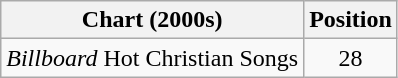<table class="wikitable">
<tr>
<th>Chart (2000s)</th>
<th>Position</th>
</tr>
<tr>
<td><em>Billboard</em> Hot Christian Songs</td>
<td align="center">28</td>
</tr>
</table>
